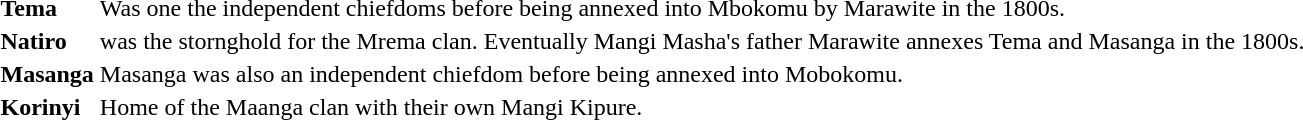<table border=0>
<tr>
<td valign=top><strong>Tema</strong></td>
<td>Was one the independent chiefdoms before being annexed into Mbokomu by Marawite in the 1800s.</td>
</tr>
<tr>
<td valign=top><strong>Natiro</strong></td>
<td>was the stornghold for the Mrema clan. Eventually Mangi Masha's father Marawite annexes Tema and Masanga in the 1800s.</td>
</tr>
<tr>
<td valign=top><strong>Masanga</strong></td>
<td>Masanga was also an independent chiefdom before being annexed into Mobokomu.</td>
</tr>
<tr>
<td valign=top><strong>Korinyi</strong></td>
<td>Home of the Maanga clan with their own Mangi Kipure.</td>
</tr>
</table>
